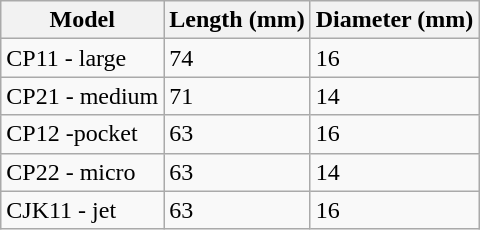<table class="wikitable sortable">
<tr>
<th>Model</th>
<th>Length (mm)</th>
<th>Diameter (mm)</th>
</tr>
<tr>
<td>CP11 - large</td>
<td>74</td>
<td>16</td>
</tr>
<tr>
<td>CP21 - medium</td>
<td>71</td>
<td>14</td>
</tr>
<tr>
<td>CP12 -pocket</td>
<td>63</td>
<td>16</td>
</tr>
<tr>
<td>CP22 - micro</td>
<td>63</td>
<td>14</td>
</tr>
<tr>
<td>CJK11 - jet</td>
<td>63</td>
<td>16</td>
</tr>
</table>
